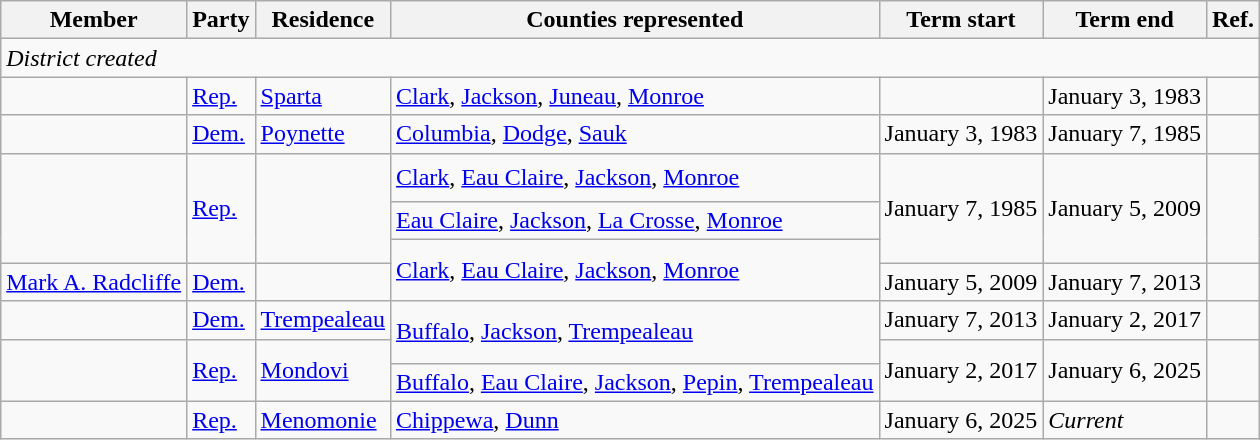<table class="wikitable">
<tr>
<th>Member</th>
<th>Party</th>
<th>Residence</th>
<th>Counties represented</th>
<th>Term start</th>
<th>Term end</th>
<th>Ref.</th>
</tr>
<tr>
<td colspan="7"><em>District created</em></td>
</tr>
<tr>
<td></td>
<td><a href='#'>Rep.</a></td>
<td><a href='#'>Sparta</a></td>
<td><a href='#'>Clark</a>, <a href='#'>Jackson</a>, <a href='#'>Juneau</a>, <a href='#'>Monroe</a></td>
<td></td>
<td>January 3, 1983</td>
<td></td>
</tr>
<tr>
<td></td>
<td><a href='#'>Dem.</a></td>
<td><a href='#'>Poynette</a></td>
<td><a href='#'>Columbia</a>, <a href='#'>Dodge</a>, <a href='#'>Sauk</a></td>
<td>January 3, 1983</td>
<td>January 7, 1985</td>
<td></td>
</tr>
<tr style="height:2em">
<td rowspan="3"></td>
<td rowspan="3" ><a href='#'>Rep.</a></td>
<td rowspan="3"></td>
<td><a href='#'>Clark</a>, <a href='#'>Eau Claire</a>, <a href='#'>Jackson</a>, <a href='#'>Monroe</a></td>
<td rowspan="3">January 7, 1985</td>
<td rowspan="3">January 5, 2009</td>
<td rowspan="3"></td>
</tr>
<tr style="height:1em">
<td><a href='#'>Eau Claire</a>, <a href='#'>Jackson</a>, <a href='#'>La Crosse</a>, <a href='#'>Monroe</a></td>
</tr>
<tr style="height:1em">
<td rowspan="2"><a href='#'>Clark</a>, <a href='#'>Eau Claire</a>, <a href='#'>Jackson</a>, <a href='#'>Monroe</a></td>
</tr>
<tr>
<td><a href='#'>Mark A. Radcliffe</a></td>
<td><a href='#'>Dem.</a></td>
<td></td>
<td>January 5, 2009</td>
<td>January 7, 2013</td>
<td></td>
</tr>
<tr>
<td></td>
<td><a href='#'>Dem.</a></td>
<td><a href='#'>Trempealeau</a></td>
<td rowspan="2"><a href='#'>Buffalo</a>, <a href='#'>Jackson</a>, <a href='#'>Trempealeau</a></td>
<td>January 7, 2013</td>
<td>January 2, 2017</td>
<td></td>
</tr>
<tr style="height:1em">
<td rowspan="2"></td>
<td rowspan="2" ><a href='#'>Rep.</a></td>
<td rowspan="2"><a href='#'>Mondovi</a></td>
<td rowspan="2">January 2, 2017</td>
<td rowspan="2">January 6, 2025</td>
<td rowspan="2"></td>
</tr>
<tr>
<td><a href='#'>Buffalo</a>, <a href='#'>Eau Claire</a>, <a href='#'>Jackson</a>, <a href='#'>Pepin</a>, <a href='#'>Trempealeau</a></td>
</tr>
<tr>
<td></td>
<td><a href='#'>Rep.</a></td>
<td><a href='#'>Menomonie</a></td>
<td><a href='#'>Chippewa</a>, <a href='#'>Dunn</a></td>
<td>January 6, 2025</td>
<td><em>Current</em></td>
<td></td>
</tr>
</table>
